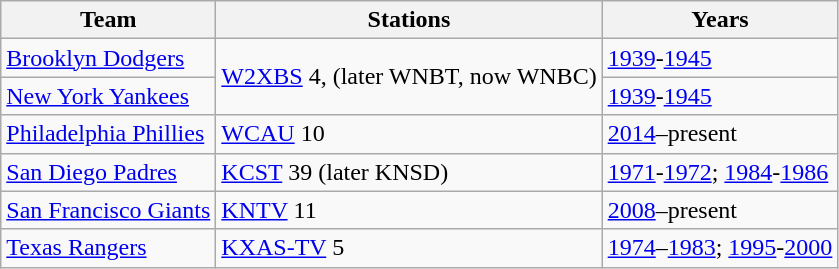<table class="wikitable">
<tr>
<th>Team</th>
<th>Stations</th>
<th>Years</th>
</tr>
<tr>
<td><a href='#'>Brooklyn Dodgers</a></td>
<td rowspan="2"><a href='#'>W2XBS</a> 4, (later WNBT, now WNBC)</td>
<td><a href='#'>1939</a>-<a href='#'>1945</a></td>
</tr>
<tr>
<td><a href='#'>New York Yankees</a></td>
<td><a href='#'>1939</a>-<a href='#'>1945</a></td>
</tr>
<tr>
<td><a href='#'>Philadelphia Phillies</a></td>
<td><a href='#'>WCAU</a> 10</td>
<td><a href='#'>2014</a>–present</td>
</tr>
<tr>
<td><a href='#'>San Diego Padres</a></td>
<td><a href='#'>KCST</a> 39 (later KNSD)</td>
<td><a href='#'>1971</a>-<a href='#'>1972</a>; <a href='#'>1984</a>-<a href='#'>1986</a></td>
</tr>
<tr>
<td><a href='#'>San Francisco Giants</a></td>
<td><a href='#'>KNTV</a> 11</td>
<td><a href='#'>2008</a>–present</td>
</tr>
<tr>
<td><a href='#'>Texas Rangers</a></td>
<td><a href='#'>KXAS-TV</a> 5</td>
<td><a href='#'>1974</a>–<a href='#'>1983</a>; <a href='#'>1995</a>-<a href='#'>2000</a></td>
</tr>
</table>
